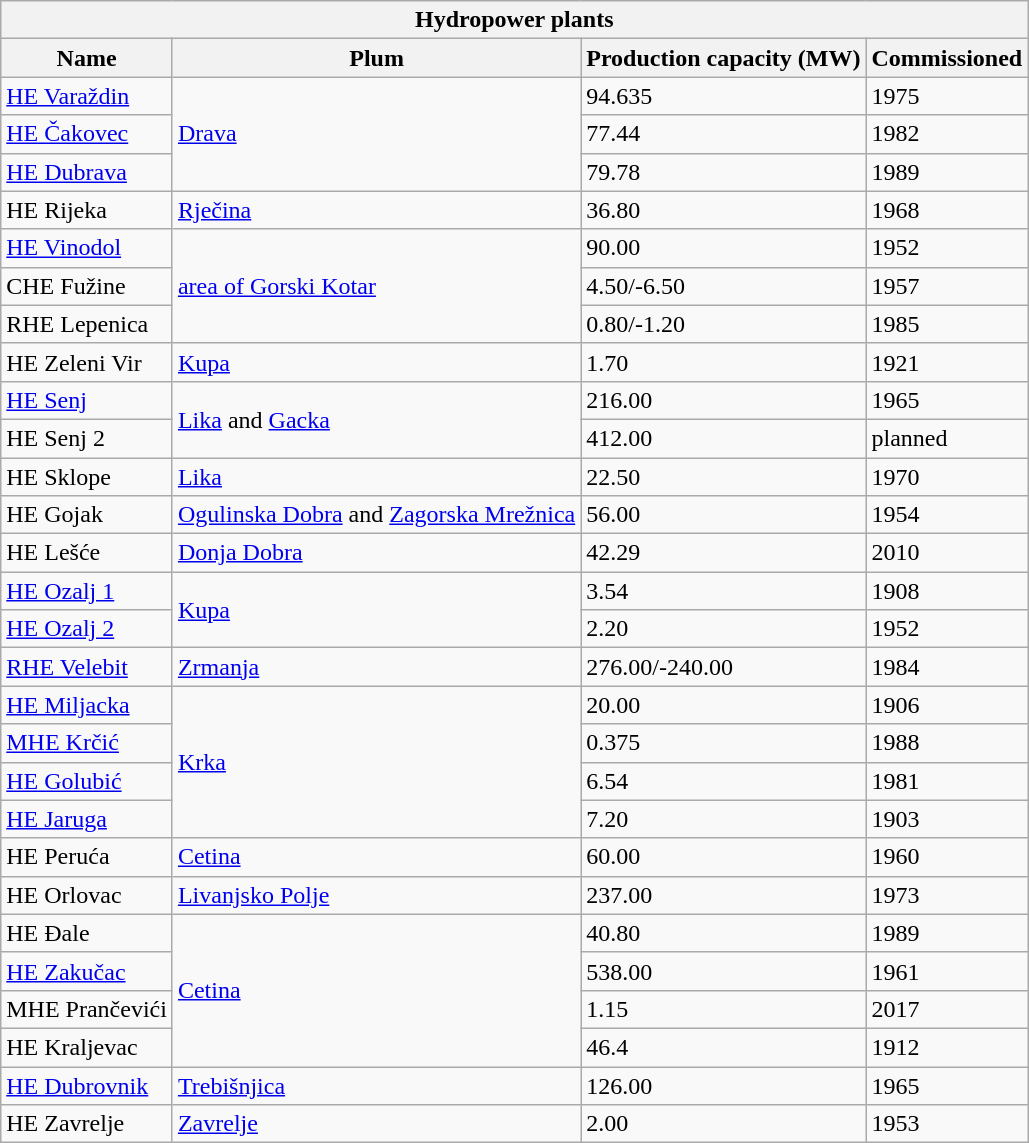<table class="wikitable">
<tr>
<th colspan="4" style="text-align:center;">Hydropower plants</th>
</tr>
<tr style="text-align:center;">
<th>Name</th>
<th>Plum</th>
<th>Production capacity (MW)</th>
<th>Commissioned</th>
</tr>
<tr>
<td><a href='#'>HE Varaždin</a></td>
<td rowspan="3"><a href='#'>Drava</a></td>
<td>94.635</td>
<td>1975</td>
</tr>
<tr>
<td><a href='#'>HE Čakovec</a></td>
<td>77.44</td>
<td>1982</td>
</tr>
<tr>
<td><a href='#'>HE Dubrava</a></td>
<td>79.78</td>
<td>1989</td>
</tr>
<tr>
<td>HE Rijeka</td>
<td><a href='#'>Rječina</a></td>
<td>36.80</td>
<td>1968</td>
</tr>
<tr>
<td><a href='#'>HE Vinodol</a></td>
<td rowspan="3"><a href='#'>area of Gorski Kotar</a></td>
<td>90.00</td>
<td>1952</td>
</tr>
<tr>
<td>CHE Fužine</td>
<td>4.50/-6.50</td>
<td>1957</td>
</tr>
<tr>
<td>RHE Lepenica</td>
<td>0.80/-1.20</td>
<td>1985</td>
</tr>
<tr>
<td>HE Zeleni Vir</td>
<td><a href='#'>Kupa</a></td>
<td>1.70</td>
<td>1921</td>
</tr>
<tr>
<td><a href='#'>HE Senj</a></td>
<td rowspan="2"><a href='#'>Lika</a> and <a href='#'>Gacka</a></td>
<td>216.00</td>
<td>1965</td>
</tr>
<tr>
<td>HE Senj 2</td>
<td>412.00</td>
<td>planned</td>
</tr>
<tr>
<td>HE Sklope</td>
<td><a href='#'>Lika</a></td>
<td>22.50</td>
<td>1970</td>
</tr>
<tr>
<td>HE Gojak</td>
<td><a href='#'>Ogulinska Dobra</a> and <a href='#'>Zagorska Mrežnica</a></td>
<td>56.00</td>
<td>1954</td>
</tr>
<tr>
<td>HE Lešće</td>
<td><a href='#'>Donja Dobra</a></td>
<td>42.29</td>
<td>2010</td>
</tr>
<tr>
<td><a href='#'>HE Ozalj 1</a></td>
<td rowspan="2"><a href='#'>Kupa</a></td>
<td>3.54</td>
<td>1908</td>
</tr>
<tr>
<td><a href='#'>HE Ozalj 2</a></td>
<td>2.20</td>
<td>1952</td>
</tr>
<tr>
<td><a href='#'>RHE Velebit</a></td>
<td><a href='#'>Zrmanja</a></td>
<td>276.00/-240.00</td>
<td>1984</td>
</tr>
<tr>
<td><a href='#'>HE Miljacka</a></td>
<td rowspan="4"><a href='#'>Krka</a></td>
<td>20.00</td>
<td>1906</td>
</tr>
<tr>
<td><a href='#'>MHE Krčić</a></td>
<td>0.375</td>
<td>1988</td>
</tr>
<tr>
<td><a href='#'>HE Golubić</a></td>
<td>6.54</td>
<td>1981</td>
</tr>
<tr>
<td><a href='#'>HE Jaruga</a></td>
<td>7.20</td>
<td>1903</td>
</tr>
<tr>
<td>HE Peruća</td>
<td><a href='#'>Cetina</a></td>
<td>60.00</td>
<td>1960</td>
</tr>
<tr>
<td>HE Orlovac</td>
<td><a href='#'>Livanjsko Polje</a></td>
<td>237.00</td>
<td>1973</td>
</tr>
<tr>
<td>HE Đale</td>
<td rowspan="4"><a href='#'>Cetina</a></td>
<td>40.80</td>
<td>1989</td>
</tr>
<tr>
<td><a href='#'>HE Zakučac</a></td>
<td>538.00</td>
<td>1961</td>
</tr>
<tr>
<td>MHE Prančevići</td>
<td>1.15</td>
<td>2017</td>
</tr>
<tr>
<td>HE Kraljevac</td>
<td>46.4</td>
<td>1912</td>
</tr>
<tr>
<td><a href='#'>HE Dubrovnik</a></td>
<td><a href='#'>Trebišnjica</a></td>
<td>126.00</td>
<td>1965</td>
</tr>
<tr>
<td>HE Zavrelje</td>
<td><a href='#'>Zavrelje</a></td>
<td>2.00</td>
<td>1953</td>
</tr>
</table>
